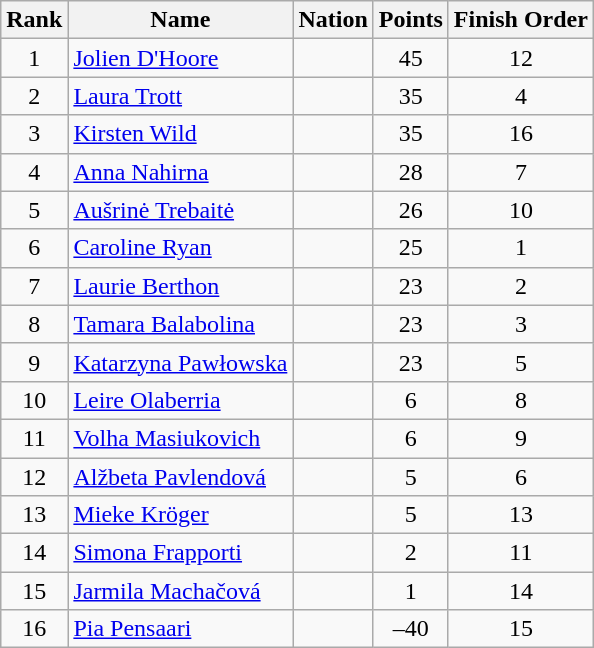<table class="wikitable sortable" style="text-align:center">
<tr>
<th>Rank</th>
<th>Name</th>
<th>Nation</th>
<th>Points</th>
<th>Finish Order</th>
</tr>
<tr>
<td>1</td>
<td align=left><a href='#'>Jolien D'Hoore</a></td>
<td align=left></td>
<td>45</td>
<td>12</td>
</tr>
<tr>
<td>2</td>
<td align=left><a href='#'>Laura Trott</a></td>
<td align=left></td>
<td>35</td>
<td>4</td>
</tr>
<tr>
<td>3</td>
<td align=left><a href='#'>Kirsten Wild</a></td>
<td align=left></td>
<td>35</td>
<td>16</td>
</tr>
<tr>
<td>4</td>
<td align=left><a href='#'>Anna Nahirna</a></td>
<td align=left></td>
<td>28</td>
<td>7</td>
</tr>
<tr>
<td>5</td>
<td align=left><a href='#'>Aušrinė Trebaitė</a></td>
<td align=left></td>
<td>26</td>
<td>10</td>
</tr>
<tr>
<td>6</td>
<td align=left><a href='#'>Caroline Ryan</a></td>
<td align=left></td>
<td>25</td>
<td>1</td>
</tr>
<tr>
<td>7</td>
<td align=left><a href='#'>Laurie Berthon</a></td>
<td align=left></td>
<td>23</td>
<td>2</td>
</tr>
<tr>
<td>8</td>
<td align=left><a href='#'>Tamara Balabolina</a></td>
<td align=left></td>
<td>23</td>
<td>3</td>
</tr>
<tr>
<td>9</td>
<td align=left><a href='#'>Katarzyna Pawłowska</a></td>
<td align=left></td>
<td>23</td>
<td>5</td>
</tr>
<tr>
<td>10</td>
<td align=left><a href='#'>Leire Olaberria</a></td>
<td align=left></td>
<td>6</td>
<td>8</td>
</tr>
<tr>
<td>11</td>
<td align=left><a href='#'>Volha Masiukovich</a></td>
<td align=left></td>
<td>6</td>
<td>9</td>
</tr>
<tr>
<td>12</td>
<td align=left><a href='#'>Alžbeta Pavlendová</a></td>
<td align=left></td>
<td>5</td>
<td>6</td>
</tr>
<tr>
<td>13</td>
<td align=left><a href='#'>Mieke Kröger</a></td>
<td align=left></td>
<td>5</td>
<td>13</td>
</tr>
<tr>
<td>14</td>
<td align=left><a href='#'>Simona Frapporti</a></td>
<td align=left></td>
<td>2</td>
<td>11</td>
</tr>
<tr>
<td>15</td>
<td align=left><a href='#'>Jarmila Machačová</a></td>
<td align=left></td>
<td>1</td>
<td>14</td>
</tr>
<tr>
<td>16</td>
<td align=left><a href='#'>Pia Pensaari</a></td>
<td align=left></td>
<td>–40</td>
<td>15</td>
</tr>
</table>
